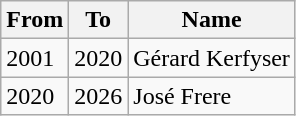<table class="wikitable">
<tr>
<th>From</th>
<th>To</th>
<th>Name</th>
</tr>
<tr>
<td>2001</td>
<td>2020</td>
<td>Gérard Kerfyser</td>
</tr>
<tr>
<td>2020</td>
<td>2026</td>
<td>José Frere</td>
</tr>
</table>
